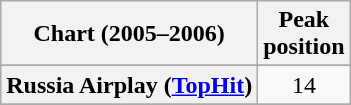<table class="wikitable sortable plainrowheaders" style="text-align:center">
<tr>
<th>Chart (2005–2006)</th>
<th>Peak<br>position</th>
</tr>
<tr>
</tr>
<tr>
</tr>
<tr>
</tr>
<tr>
</tr>
<tr>
</tr>
<tr>
</tr>
<tr>
</tr>
<tr>
<th scope="row">Russia Airplay (<a href='#'>TopHit</a>)</th>
<td>14</td>
</tr>
<tr>
</tr>
</table>
